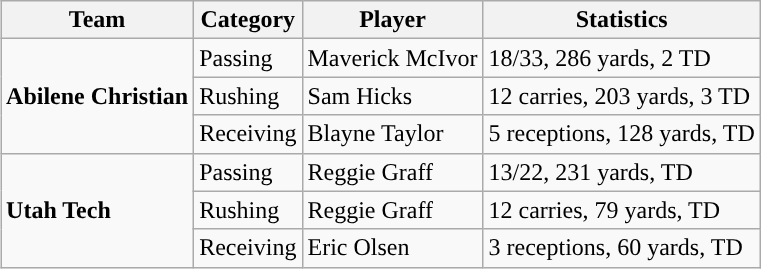<table class="wikitable" style="float: right;">
<tr>
<th>Team</th>
<th>Category</th>
<th>Player</th>
<th>Statistics</th>
</tr>
<tr>
<td rowspan=3><strong>Abilene Christian</strong></td>
<td>Passing</td>
<td>Maverick McIvor</td>
<td>18/33, 286 yards, 2 TD</td>
</tr>
<tr>
<td>Rushing</td>
<td>Sam Hicks</td>
<td>12 carries, 203 yards, 3 TD</td>
</tr>
<tr>
<td>Receiving</td>
<td>Blayne Taylor</td>
<td>5 receptions, 128 yards, TD</td>
</tr>
<tr>
<td rowspan=3><strong>Utah Tech</strong></td>
<td>Passing</td>
<td>Reggie Graff</td>
<td>13/22, 231 yards, TD</td>
</tr>
<tr>
<td>Rushing</td>
<td>Reggie Graff</td>
<td>12 carries, 79 yards, TD</td>
</tr>
<tr>
<td>Receiving</td>
<td>Eric Olsen</td>
<td>3 receptions, 60 yards, TD</td>
</tr>
</table>
